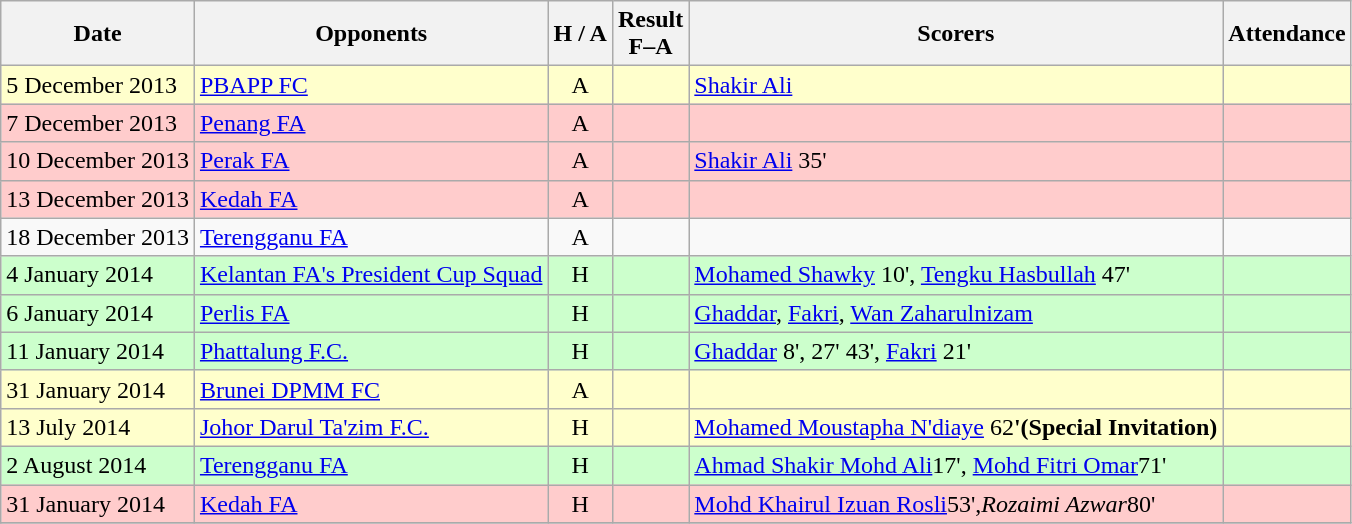<table class="wikitable" style="text-align:center">
<tr>
<th>Date</th>
<th>Opponents</th>
<th>H / A</th>
<th>Result<br>F–A</th>
<th>Scorers</th>
<th>Attendance</th>
</tr>
<tr bgcolor="#ffffcc">
<td align="left">5 December 2013</td>
<td align="left">  <a href='#'>PBAPP FC</a></td>
<td>A</td>
<td></td>
<td align="left"><a href='#'>Shakir Ali</a></td>
<td></td>
</tr>
<tr bgcolor="#ffcccc">
<td align="left">7 December 2013</td>
<td align="left">  <a href='#'>Penang FA</a></td>
<td>A</td>
<td></td>
<td></td>
<td></td>
</tr>
<tr bgcolor="#ffcccc">
<td align="left">10 December 2013</td>
<td align="left">  <a href='#'>Perak FA</a></td>
<td>A</td>
<td></td>
<td align="left"><a href='#'>Shakir Ali</a> 35'</td>
<td></td>
</tr>
<tr bgcolor="#ffcccc">
<td align="left">13 December 2013</td>
<td align="left">  <a href='#'>Kedah FA</a></td>
<td>A</td>
<td></td>
<td></td>
<td></td>
</tr>
<tr>
<td align="left">18 December 2013</td>
<td align="left">  <a href='#'>Terengganu FA</a></td>
<td>A</td>
<td><em></em></td>
<td></td>
<td></td>
</tr>
<tr bgcolor="#ccffcc">
<td align="left">4 January 2014</td>
<td align="left">  <a href='#'>Kelantan FA's President Cup Squad</a></td>
<td>H</td>
<td></td>
<td align="left"><a href='#'>Mohamed Shawky</a> 10', <a href='#'>Tengku Hasbullah</a> 47'</td>
<td></td>
</tr>
<tr bgcolor="#ccffcc">
<td align="left">6 January 2014</td>
<td align="left">  <a href='#'>Perlis FA</a></td>
<td>H</td>
<td></td>
<td align="left"><a href='#'>Ghaddar</a>, <a href='#'>Fakri</a>, <a href='#'>Wan Zaharulnizam</a></td>
<td></td>
</tr>
<tr bgcolor="#ccffcc">
<td align="left">11 January 2014</td>
<td align="left"> <a href='#'>Phattalung F.C.</a></td>
<td>H</td>
<td></td>
<td align="left"><a href='#'>Ghaddar</a> 8', 27' 43', <a href='#'>Fakri</a> 21'</td>
<td></td>
</tr>
<tr bgcolor="#ffffcc">
<td align="left">31 January 2014</td>
<td align="left"> <a href='#'>Brunei DPMM FC</a></td>
<td>A</td>
<td></td>
<td align="left"></td>
<td></td>
</tr>
<tr bgcolor="#ffffcc">
<td align="left">13 July 2014</td>
<td align="left"> <a href='#'>Johor Darul Ta'zim F.C.</a></td>
<td>H</td>
<td></td>
<td align="left"><a href='#'>Mohamed Moustapha N'diaye</a> 62<strong>'(Special Invitation)</strong></td>
<td></td>
</tr>
<tr bgcolor="#ccffcc">
<td align="left">2 August 2014</td>
<td align="left"> <a href='#'>Terengganu FA</a></td>
<td>H</td>
<td></td>
<td align="left"><a href='#'>Ahmad Shakir Mohd Ali</a>17', <a href='#'>Mohd Fitri Omar</a>71'</td>
<td></td>
</tr>
<tr bgcolor="#ffcccc">
<td align="left">31 January 2014</td>
<td align="left"> <a href='#'>Kedah FA</a></td>
<td>H</td>
<td></td>
<td align="left"><a href='#'>Mohd Khairul Izuan Rosli</a>53',<em>Rozaimi Azwar</em>80'</td>
<td></td>
</tr>
<tr>
</tr>
</table>
